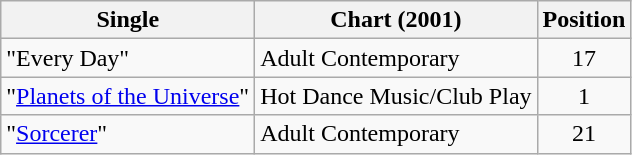<table class=wikitable>
<tr>
<th>Single</th>
<th>Chart (2001)</th>
<th>Position</th>
</tr>
<tr>
<td>"Every Day"</td>
<td>Adult Contemporary</td>
<td align=center>17</td>
</tr>
<tr>
<td>"<a href='#'>Planets of the Universe</a>"</td>
<td>Hot Dance Music/Club Play</td>
<td align=center>1</td>
</tr>
<tr>
<td>"<a href='#'>Sorcerer</a>"</td>
<td>Adult Contemporary</td>
<td align=center>21</td>
</tr>
</table>
